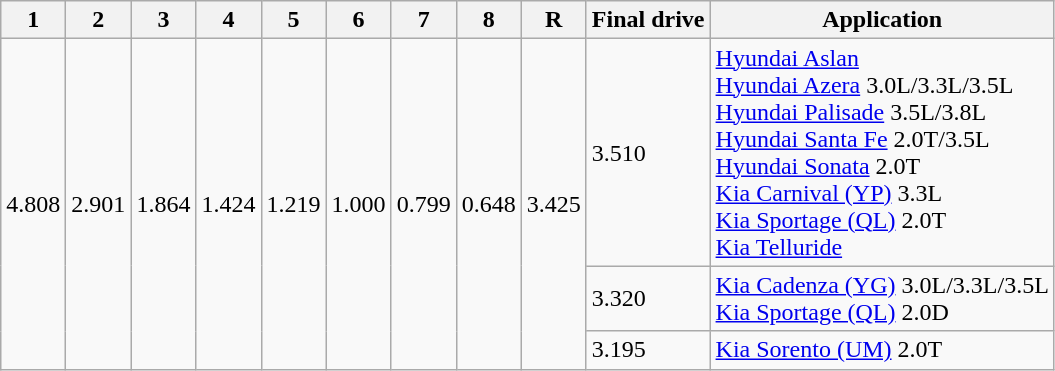<table class=wikitable>
<tr>
<th>1</th>
<th>2</th>
<th>3</th>
<th>4</th>
<th>5</th>
<th>6</th>
<th>7</th>
<th>8</th>
<th>R</th>
<th>Final drive</th>
<th>Application</th>
</tr>
<tr>
<td rowspan=3>4.808</td>
<td rowspan=3>2.901</td>
<td rowspan=3>1.864</td>
<td rowspan=3>1.424</td>
<td rowspan=3>1.219</td>
<td rowspan=3>1.000</td>
<td rowspan=3>0.799</td>
<td rowspan=3>0.648</td>
<td rowspan=3>3.425</td>
<td>3.510</td>
<td><a href='#'>Hyundai Aslan</a><br><a href='#'>Hyundai Azera</a> 3.0L/3.3L/3.5L<br><a href='#'>Hyundai Palisade</a> 3.5L/3.8L<br><a href='#'>Hyundai Santa Fe</a> 2.0T/3.5L<br><a href='#'>Hyundai Sonata</a> 2.0T<br><a href='#'>Kia Carnival (YP)</a> 3.3L<br><a href='#'>Kia Sportage (QL)</a> 2.0T<br><a href='#'>Kia Telluride</a></td>
</tr>
<tr>
<td>3.320</td>
<td><a href='#'>Kia Cadenza (YG)</a> 3.0L/3.3L/3.5L<br><a href='#'>Kia Sportage (QL)</a> 2.0D</td>
</tr>
<tr>
<td>3.195</td>
<td><a href='#'>Kia Sorento (UM)</a> 2.0T</td>
</tr>
</table>
